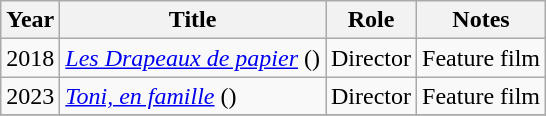<table class="wikitable sortable">
<tr>
<th>Year</th>
<th>Title</th>
<th>Role</th>
<th class="unsortable">Notes</th>
</tr>
<tr>
<td>2018</td>
<td><em><a href='#'>Les Drapeaux de papier</a></em> ()</td>
<td>Director</td>
<td>Feature film</td>
</tr>
<tr>
<td>2023</td>
<td><em><a href='#'>Toni, en famille</a></em> ()</td>
<td>Director</td>
<td>Feature film</td>
</tr>
<tr>
</tr>
</table>
